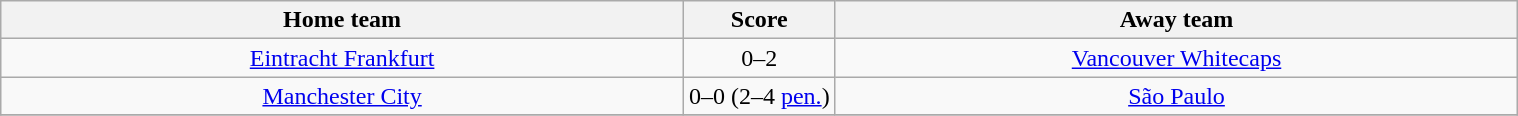<table class="wikitable" style="text-align: center">
<tr>
<th width="45%">Home team</th>
<th>Score</th>
<th width="45%">Away team</th>
</tr>
<tr>
<td><a href='#'>Eintracht Frankfurt</a> </td>
<td>0–2</td>
<td> <a href='#'>Vancouver Whitecaps</a></td>
</tr>
<tr>
<td><a href='#'>Manchester City</a> </td>
<td>0–0 (2–4 <a href='#'>pen.</a>)</td>
<td> <a href='#'>São Paulo</a></td>
</tr>
<tr>
</tr>
</table>
